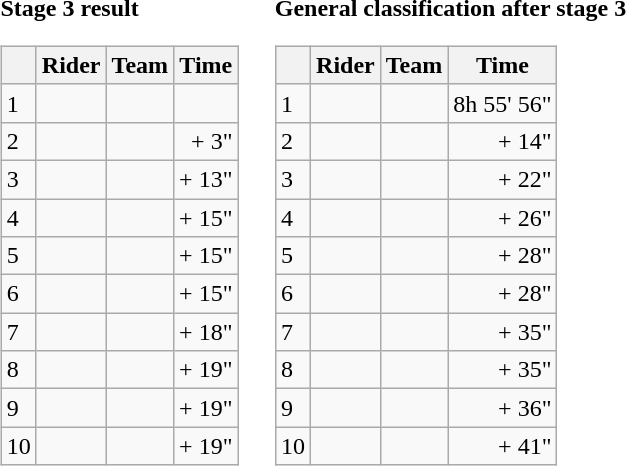<table>
<tr>
<td><strong>Stage 3 result</strong><br><table class="wikitable">
<tr>
<th></th>
<th>Rider</th>
<th>Team</th>
<th>Time</th>
</tr>
<tr>
<td>1</td>
<td></td>
<td></td>
<td align="right"></td>
</tr>
<tr>
<td>2</td>
<td></td>
<td></td>
<td align="right">+ 3"</td>
</tr>
<tr>
<td>3</td>
<td></td>
<td></td>
<td align="right">+ 13"</td>
</tr>
<tr>
<td>4</td>
<td></td>
<td></td>
<td align="right">+ 15"</td>
</tr>
<tr>
<td>5</td>
<td></td>
<td></td>
<td align="right">+ 15"</td>
</tr>
<tr>
<td>6</td>
<td></td>
<td></td>
<td align="right">+ 15"</td>
</tr>
<tr>
<td>7</td>
<td></td>
<td></td>
<td align="right">+ 18"</td>
</tr>
<tr>
<td>8</td>
<td></td>
<td></td>
<td align="right">+ 19"</td>
</tr>
<tr>
<td>9</td>
<td></td>
<td></td>
<td align="right">+ 19"</td>
</tr>
<tr>
<td>10</td>
<td></td>
<td></td>
<td align="right">+ 19"</td>
</tr>
</table>
</td>
<td></td>
<td><strong>General classification after stage 3</strong><br><table class="wikitable">
<tr>
<th></th>
<th>Rider</th>
<th>Team</th>
<th>Time</th>
</tr>
<tr>
<td>1</td>
<td> </td>
<td></td>
<td align="right">8h 55' 56"</td>
</tr>
<tr>
<td>2</td>
<td></td>
<td></td>
<td align="right">+ 14"</td>
</tr>
<tr>
<td>3</td>
<td></td>
<td></td>
<td align="right">+ 22"</td>
</tr>
<tr>
<td>4</td>
<td></td>
<td></td>
<td align="right">+ 26"</td>
</tr>
<tr>
<td>5</td>
<td></td>
<td></td>
<td align="right">+ 28"</td>
</tr>
<tr>
<td>6</td>
<td></td>
<td></td>
<td align="right">+ 28"</td>
</tr>
<tr>
<td>7</td>
<td></td>
<td></td>
<td align="right">+ 35"</td>
</tr>
<tr>
<td>8</td>
<td></td>
<td></td>
<td align="right">+ 35"</td>
</tr>
<tr>
<td>9</td>
<td></td>
<td></td>
<td align="right">+ 36"</td>
</tr>
<tr>
<td>10</td>
<td></td>
<td></td>
<td align="right">+ 41"</td>
</tr>
</table>
</td>
</tr>
</table>
